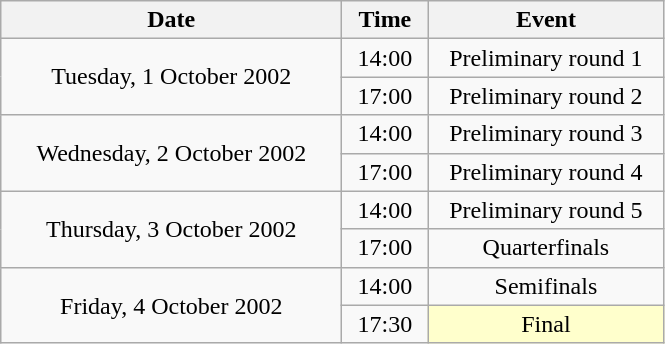<table class = "wikitable" style="text-align:center;">
<tr>
<th width=220>Date</th>
<th width=50>Time</th>
<th width=150>Event</th>
</tr>
<tr>
<td rowspan=2>Tuesday, 1 October 2002</td>
<td>14:00</td>
<td>Preliminary round 1</td>
</tr>
<tr>
<td>17:00</td>
<td>Preliminary round 2</td>
</tr>
<tr>
<td rowspan=2>Wednesday, 2 October 2002</td>
<td>14:00</td>
<td>Preliminary round 3</td>
</tr>
<tr>
<td>17:00</td>
<td>Preliminary round 4</td>
</tr>
<tr>
<td rowspan=2>Thursday, 3 October 2002</td>
<td>14:00</td>
<td>Preliminary round 5</td>
</tr>
<tr>
<td>17:00</td>
<td>Quarterfinals</td>
</tr>
<tr>
<td rowspan=2>Friday, 4 October 2002</td>
<td>14:00</td>
<td>Semifinals</td>
</tr>
<tr>
<td>17:30</td>
<td bgcolor=ffffcc>Final</td>
</tr>
</table>
